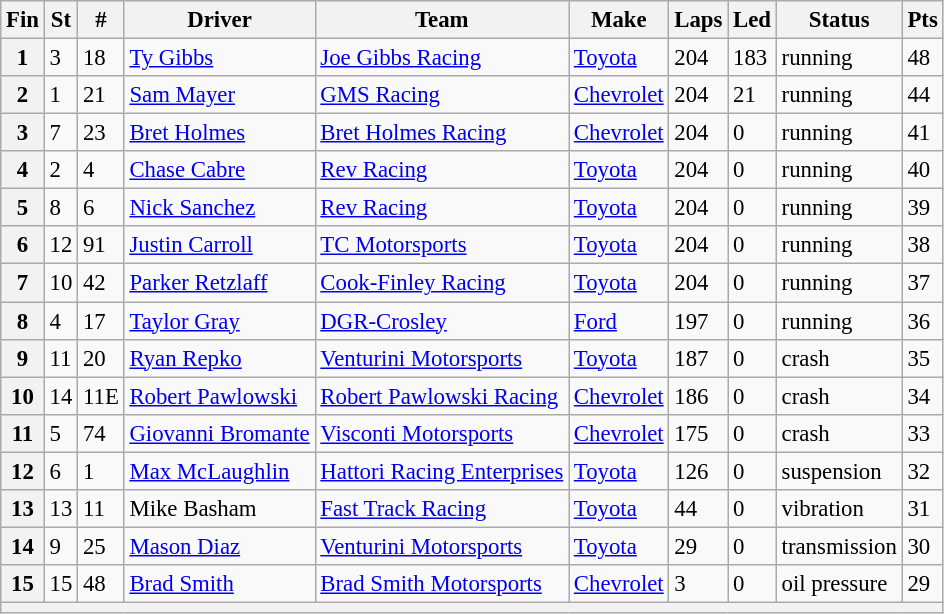<table class="wikitable" style="font-size:95%">
<tr>
<th>Fin</th>
<th>St</th>
<th>#</th>
<th>Driver</th>
<th>Team</th>
<th>Make</th>
<th>Laps</th>
<th>Led</th>
<th>Status</th>
<th>Pts</th>
</tr>
<tr>
<th>1</th>
<td>3</td>
<td>18</td>
<td><a href='#'>Ty Gibbs</a></td>
<td><a href='#'>Joe Gibbs Racing</a></td>
<td><a href='#'>Toyota</a></td>
<td>204</td>
<td>183</td>
<td>running</td>
<td>48</td>
</tr>
<tr>
<th>2</th>
<td>1</td>
<td>21</td>
<td><a href='#'>Sam Mayer</a></td>
<td><a href='#'>GMS Racing</a></td>
<td><a href='#'>Chevrolet</a></td>
<td>204</td>
<td>21</td>
<td>running</td>
<td>44</td>
</tr>
<tr>
<th>3</th>
<td>7</td>
<td>23</td>
<td><a href='#'>Bret Holmes</a></td>
<td><a href='#'>Bret Holmes Racing</a></td>
<td><a href='#'>Chevrolet</a></td>
<td>204</td>
<td>0</td>
<td>running</td>
<td>41</td>
</tr>
<tr>
<th>4</th>
<td>2</td>
<td>4</td>
<td><a href='#'>Chase Cabre</a></td>
<td><a href='#'>Rev Racing</a></td>
<td><a href='#'>Toyota</a></td>
<td>204</td>
<td>0</td>
<td>running</td>
<td>40</td>
</tr>
<tr>
<th>5</th>
<td>8</td>
<td>6</td>
<td><a href='#'>Nick Sanchez</a></td>
<td><a href='#'>Rev Racing</a></td>
<td><a href='#'>Toyota</a></td>
<td>204</td>
<td>0</td>
<td>running</td>
<td>39</td>
</tr>
<tr>
<th>6</th>
<td>12</td>
<td>91</td>
<td><a href='#'>Justin Carroll</a></td>
<td><a href='#'>TC Motorsports</a></td>
<td><a href='#'>Toyota</a></td>
<td>204</td>
<td>0</td>
<td>running</td>
<td>38</td>
</tr>
<tr>
<th>7</th>
<td>10</td>
<td>42</td>
<td><a href='#'>Parker Retzlaff</a></td>
<td><a href='#'>Cook-Finley Racing</a></td>
<td><a href='#'>Toyota</a></td>
<td>204</td>
<td>0</td>
<td>running</td>
<td>37</td>
</tr>
<tr>
<th>8</th>
<td>4</td>
<td>17</td>
<td><a href='#'>Taylor Gray</a></td>
<td><a href='#'>DGR-Crosley</a></td>
<td><a href='#'>Ford</a></td>
<td>197</td>
<td>0</td>
<td>running</td>
<td>36</td>
</tr>
<tr>
<th>9</th>
<td>11</td>
<td>20</td>
<td><a href='#'>Ryan Repko</a></td>
<td><a href='#'>Venturini Motorsports</a></td>
<td><a href='#'>Toyota</a></td>
<td>187</td>
<td>0</td>
<td>crash</td>
<td>35</td>
</tr>
<tr>
<th>10</th>
<td>14</td>
<td>11E</td>
<td><a href='#'>Robert Pawlowski</a></td>
<td><a href='#'>Robert Pawlowski Racing</a></td>
<td><a href='#'>Chevrolet</a></td>
<td>186</td>
<td>0</td>
<td>crash</td>
<td>34</td>
</tr>
<tr>
<th>11</th>
<td>5</td>
<td>74</td>
<td><a href='#'>Giovanni Bromante</a></td>
<td><a href='#'>Visconti Motorsports</a></td>
<td><a href='#'>Chevrolet</a></td>
<td>175</td>
<td>0</td>
<td>crash</td>
<td>33</td>
</tr>
<tr>
<th>12</th>
<td>6</td>
<td>1</td>
<td><a href='#'>Max McLaughlin</a></td>
<td><a href='#'>Hattori Racing Enterprises</a></td>
<td><a href='#'>Toyota</a></td>
<td>126</td>
<td>0</td>
<td>suspension</td>
<td>32</td>
</tr>
<tr>
<th>13</th>
<td>13</td>
<td>11</td>
<td>Mike Basham</td>
<td><a href='#'>Fast Track Racing</a></td>
<td><a href='#'>Toyota</a></td>
<td>44</td>
<td>0</td>
<td>vibration</td>
<td>31</td>
</tr>
<tr>
<th>14</th>
<td>9</td>
<td>25</td>
<td><a href='#'>Mason Diaz</a></td>
<td><a href='#'>Venturini Motorsports</a></td>
<td><a href='#'>Toyota</a></td>
<td>29</td>
<td>0</td>
<td>transmission</td>
<td>30</td>
</tr>
<tr>
<th>15</th>
<td>15</td>
<td>48</td>
<td><a href='#'>Brad Smith</a></td>
<td><a href='#'>Brad Smith Motorsports</a></td>
<td><a href='#'>Chevrolet</a></td>
<td>3</td>
<td>0</td>
<td>oil pressure</td>
<td>29</td>
</tr>
<tr>
<th colspan="10"></th>
</tr>
</table>
